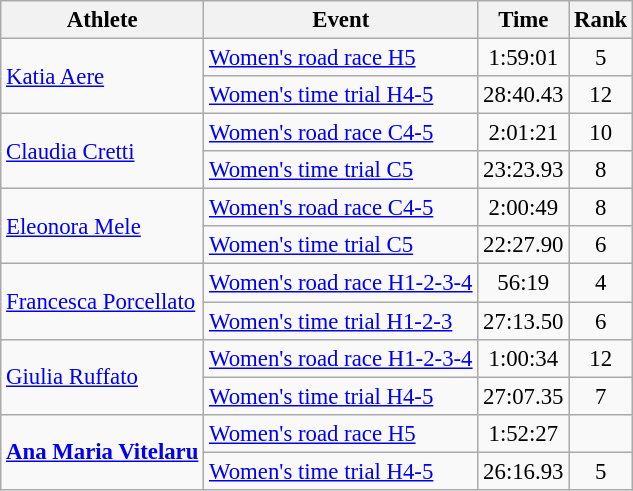<table class=wikitable style=font-size:95%;text-align:center>
<tr>
<th>Athlete</th>
<th>Event</th>
<th>Time</th>
<th>Rank</th>
</tr>
<tr align=center>
<td align=left rowspan=2><a href='#'>Katia Aere</a></td>
<td align=left><a href='#'>Women's road race H5</a></td>
<td>1:59:01</td>
<td>5</td>
</tr>
<tr align=center>
<td align=left><a href='#'>Women's time trial H4-5</a></td>
<td>28:40.43</td>
<td>12</td>
</tr>
<tr align=center>
<td align=left rowspan=2><a href='#'>Claudia Cretti</a></td>
<td align=left><a href='#'>Women's road race C4-5</a></td>
<td>2:01:21</td>
<td>10</td>
</tr>
<tr align=center>
<td align=left><a href='#'>Women's time trial C5</a></td>
<td>23:23.93</td>
<td>8</td>
</tr>
<tr align=center>
<td align=left rowspan=2><a href='#'>Eleonora Mele</a></td>
<td align=left><a href='#'>Women's road race C4-5</a></td>
<td>2:00:49</td>
<td>8</td>
</tr>
<tr align=center>
<td align=left><a href='#'>Women's time trial C5</a></td>
<td>22:27.90</td>
<td>6</td>
</tr>
<tr align=center>
<td align=left rowspan=2><a href='#'>Francesca Porcellato</a></td>
<td align=left><a href='#'>Women's road race H1-2-3-4</a></td>
<td>56:19</td>
<td>4</td>
</tr>
<tr align=center>
<td align=left><a href='#'>Women's time trial H1-2-3</a></td>
<td>27:13.50</td>
<td>6</td>
</tr>
<tr align=center>
<td align=left rowspan=2><a href='#'>Giulia Ruffato</a></td>
<td align=left><a href='#'>Women's road race H1-2-3-4</a></td>
<td>1:00:34</td>
<td>12</td>
</tr>
<tr align=center>
<td align=left><a href='#'>Women's time trial H4-5</a></td>
<td>27:07.35</td>
<td>7</td>
</tr>
<tr align=center>
<td align=left rowspan=2><strong><a href='#'>Ana Maria Vitelaru</a></strong></td>
<td align=left><a href='#'>Women's road race H5</a></td>
<td>1:52:27</td>
<td></td>
</tr>
<tr align=center>
<td align=left><a href='#'>Women's time trial H4-5</a></td>
<td>26:16.93</td>
<td>5</td>
</tr>
</table>
